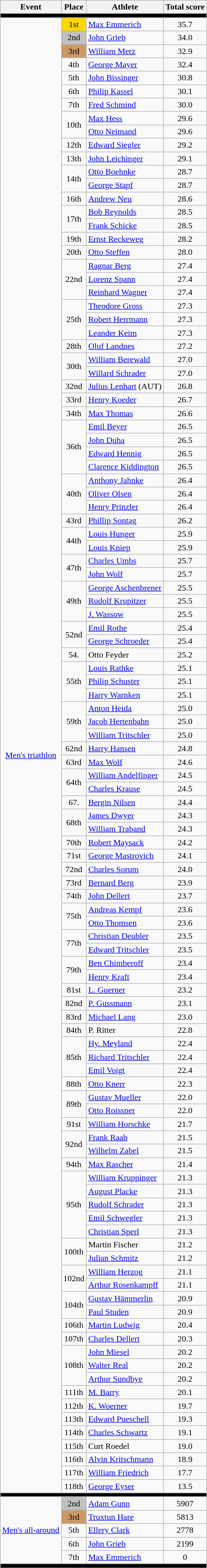<table class=wikitable>
<tr>
<th>Event</th>
<th>Place</th>
<th>Athlete</th>
<th>Total score</th>
</tr>
<tr bgcolor=black>
<td colspan=4></td>
</tr>
<tr align=center>
<td rowspan=110><a href='#'>Men's triathlon</a></td>
<td bgcolor=gold>1st</td>
<td align=left><a href='#'>Max Emmerich</a></td>
<td>35.7</td>
</tr>
<tr align=center>
<td bgcolor=silver>2nd</td>
<td align=left><a href='#'>John Grieb</a></td>
<td>34.0</td>
</tr>
<tr align=center>
<td bgcolor=cc9966>3rd</td>
<td align=left><a href='#'>William Merz</a></td>
<td>32.9</td>
</tr>
<tr align=center>
<td>4th</td>
<td align=left><a href='#'>George Mayer</a></td>
<td>32.4</td>
</tr>
<tr align=center>
<td>5th</td>
<td align=left><a href='#'>John Bissinger</a></td>
<td>30.8</td>
</tr>
<tr align=center>
<td>6th</td>
<td align=left><a href='#'>Philip Kassel</a></td>
<td>30.1</td>
</tr>
<tr align=center>
<td>7th</td>
<td align=left><a href='#'>Fred Schmind</a></td>
<td>30.0</td>
</tr>
<tr align=center>
<td rowspan=2>10th</td>
<td align=left><a href='#'>Max Hess</a></td>
<td>29.6</td>
</tr>
<tr align=center>
<td align=left><a href='#'>Otto Neimand</a></td>
<td>29.6</td>
</tr>
<tr align=center>
<td>12th</td>
<td align=left><a href='#'>Edward Siegler</a></td>
<td>29.2</td>
</tr>
<tr align=center>
<td>13th</td>
<td align=left><a href='#'>John Leichinger</a></td>
<td>29.1</td>
</tr>
<tr align=center>
<td rowspan=2>14th</td>
<td align=left><a href='#'>Otto Boehnke</a></td>
<td>28.7</td>
</tr>
<tr align=center>
<td align=left><a href='#'>George Stapf</a></td>
<td>28.7</td>
</tr>
<tr align=center>
<td>16th</td>
<td align=left><a href='#'>Andrew Neu</a></td>
<td>28.6</td>
</tr>
<tr align=center>
<td rowspan=2>17th</td>
<td align=left><a href='#'>Bob Reynolds</a></td>
<td>28.5</td>
</tr>
<tr align=center>
<td align=left><a href='#'>Frank Schicke</a></td>
<td>28.5</td>
</tr>
<tr align=center>
<td>19th</td>
<td align=left><a href='#'>Ernst Reckeweg</a></td>
<td>28.2</td>
</tr>
<tr align=center>
<td>20th</td>
<td align=left><a href='#'>Otto Steffen</a></td>
<td>28.0</td>
</tr>
<tr align=center>
<td rowspan=3>22nd</td>
<td align=left><a href='#'>Ragnar Berg</a></td>
<td>27.4</td>
</tr>
<tr align=center>
<td align=left><a href='#'>Lorenz Spann</a></td>
<td>27.4</td>
</tr>
<tr align=center>
<td align=left><a href='#'>Reinhard Wagner</a></td>
<td>27.4</td>
</tr>
<tr align=center>
<td rowspan=3>25th</td>
<td align=left><a href='#'>Theodore Gross</a></td>
<td>27.3</td>
</tr>
<tr align=center>
<td align=left><a href='#'>Robert Herrmann</a></td>
<td>27.3</td>
</tr>
<tr align=center>
<td align=left><a href='#'>Leander Keim</a></td>
<td>27.3</td>
</tr>
<tr align=center>
<td>28th</td>
<td align=left><a href='#'>Oluf Landnes</a></td>
<td>27.2</td>
</tr>
<tr align=center>
<td rowspan=2>30th</td>
<td align=left><a href='#'>William Berewald</a></td>
<td>27.0</td>
</tr>
<tr align=center>
<td align=left><a href='#'>Willard Schrader</a></td>
<td>27.0</td>
</tr>
<tr align=center>
<td>32nd</td>
<td align=left><a href='#'>Julius Lenhart</a> (AUT)</td>
<td>26.8</td>
</tr>
<tr align=center>
<td>33rd</td>
<td align=left><a href='#'>Henry Koeder</a></td>
<td>26.7</td>
</tr>
<tr align=center>
<td>34th</td>
<td align=left><a href='#'>Max Thomas</a></td>
<td>26.6</td>
</tr>
<tr align=center>
<td rowspan=4>36th</td>
<td align=left><a href='#'>Emil Beyer</a></td>
<td>26.5</td>
</tr>
<tr align=center>
<td align=left><a href='#'>John Duha</a></td>
<td>26.5</td>
</tr>
<tr align=center>
<td align=left><a href='#'>Edward Hennig</a></td>
<td>26.5</td>
</tr>
<tr align=center>
<td align=left><a href='#'>Clarence Kiddington</a></td>
<td>26.5</td>
</tr>
<tr align=center>
<td rowspan=3>40th</td>
<td align=left><a href='#'>Anthony Jahnke</a></td>
<td>26.4</td>
</tr>
<tr align=center>
<td align=left><a href='#'>Oliver Olsen</a></td>
<td>26.4</td>
</tr>
<tr align=center>
<td align=left><a href='#'>Henry Prinzler</a></td>
<td>26.4</td>
</tr>
<tr align=center>
<td>43rd</td>
<td align=left><a href='#'>Phillip Sontag</a></td>
<td>26.2</td>
</tr>
<tr align=center>
<td rowspan=2>44th</td>
<td align=left><a href='#'>Louis Hunger</a></td>
<td>25.9</td>
</tr>
<tr align=center>
<td align=left><a href='#'>Louis Kniep</a></td>
<td>25.9</td>
</tr>
<tr align=center>
<td rowspan=2>47th</td>
<td align=left><a href='#'>Charles Umbs</a></td>
<td>25.7</td>
</tr>
<tr align=center>
<td align=left><a href='#'>John Wolf</a></td>
<td>25.7</td>
</tr>
<tr align=center>
<td rowspan=3>49th</td>
<td align=left><a href='#'>George Aschenbrener</a></td>
<td>25.5</td>
</tr>
<tr align=center>
<td align=left><a href='#'>Rudolf Krupitzer</a></td>
<td>25.5</td>
</tr>
<tr align=center>
<td align=left><a href='#'>J. Wassow</a></td>
<td>25.5</td>
</tr>
<tr align=center>
<td rowspan=2>52nd</td>
<td align=left><a href='#'>Emil Rothe</a></td>
<td>25.4</td>
</tr>
<tr align=center>
<td align=left><a href='#'>George Schroeder</a></td>
<td>25.4</td>
</tr>
<tr align=center>
<td>54.</td>
<td align=left>Otto Feyder</td>
<td>25.2</td>
</tr>
<tr align=center>
<td rowspan=3>55th</td>
<td align=left><a href='#'>Louis Rathke</a></td>
<td>25.1</td>
</tr>
<tr align=center>
<td align=left><a href='#'>Philip Schuster</a></td>
<td>25.1</td>
</tr>
<tr align=center>
<td align=left><a href='#'>Harry Warnken</a></td>
<td>25.1</td>
</tr>
<tr align=center>
<td rowspan=3>59th</td>
<td align=left><a href='#'>Anton Heida</a></td>
<td>25.0</td>
</tr>
<tr align=center>
<td align=left><a href='#'>Jacob Hertenbahn</a></td>
<td>25.0</td>
</tr>
<tr align=center>
<td align=left><a href='#'>William Tritschler</a></td>
<td>25.0</td>
</tr>
<tr align=center>
<td>62nd</td>
<td align=left><a href='#'>Harry Hansen</a></td>
<td>24.8</td>
</tr>
<tr align=center>
<td>63rd</td>
<td align=left><a href='#'>Max Wolf</a></td>
<td>24.6</td>
</tr>
<tr align=center>
<td rowspan=2>64th</td>
<td align=left><a href='#'>William Andelfinger</a></td>
<td>24.5</td>
</tr>
<tr align=center>
<td align=left><a href='#'>Charles Krause</a></td>
<td>24.5</td>
</tr>
<tr align=center>
<td>67.</td>
<td align=left><a href='#'>Bergin Nilsen</a></td>
<td>24.4</td>
</tr>
<tr align=center>
<td rowspan=2>68th</td>
<td align=left><a href='#'>James Dwyer</a></td>
<td>24.3</td>
</tr>
<tr align=center>
<td align=left><a href='#'>William Traband</a></td>
<td>24.3</td>
</tr>
<tr align=center>
<td>70th</td>
<td align=left><a href='#'>Robert Maysack</a></td>
<td>24.2</td>
</tr>
<tr align=center>
<td>71st</td>
<td align=left><a href='#'>George Mastrovich</a></td>
<td>24.1</td>
</tr>
<tr align=center>
<td>72nd</td>
<td align=left><a href='#'>Charles Sorum</a></td>
<td>24.0</td>
</tr>
<tr align=center>
<td>73rd</td>
<td align=left><a href='#'>Bernard Berg</a></td>
<td>23.9</td>
</tr>
<tr align=center>
<td>74th</td>
<td align=left><a href='#'>John Dellert</a></td>
<td>23.7</td>
</tr>
<tr align=center>
<td rowspan=2>75th</td>
<td align=left><a href='#'>Andreas Kempf</a></td>
<td>23.6</td>
</tr>
<tr align=center>
<td align=left><a href='#'>Otto Thomsen</a></td>
<td>23.6</td>
</tr>
<tr align=center>
<td rowspan=2>77th</td>
<td align=left><a href='#'>Christian Deubler</a></td>
<td>23.5</td>
</tr>
<tr align=center>
<td align=left><a href='#'>Edward Tritschler</a></td>
<td>23.5</td>
</tr>
<tr align=center>
<td rowspan=2>79th</td>
<td align=left><a href='#'>Ben Chimberoff</a></td>
<td>23.4</td>
</tr>
<tr align=center>
<td align=left><a href='#'>Henry Kraft</a></td>
<td>23.4</td>
</tr>
<tr align=center>
<td>81st</td>
<td align=left><a href='#'>L. Guerner</a></td>
<td>23.2</td>
</tr>
<tr align=center>
<td>82nd</td>
<td align=left><a href='#'>P. Gussmann</a></td>
<td>23.1</td>
</tr>
<tr align=center>
<td>83rd</td>
<td align=left><a href='#'>Michael Lang</a></td>
<td>23.0</td>
</tr>
<tr align=center>
<td>84th</td>
<td align=left>P. Ritter</td>
<td>22.8</td>
</tr>
<tr align=center>
<td rowspan=3>85th</td>
<td align=left><a href='#'>Hy. Meyland</a></td>
<td>22.4</td>
</tr>
<tr align=center>
<td align=left><a href='#'>Richard Tritschler</a></td>
<td>22.4</td>
</tr>
<tr align=center>
<td align=left><a href='#'>Emil Voigt</a></td>
<td>22.4</td>
</tr>
<tr align=center>
<td>88th</td>
<td align=left><a href='#'>Otto Knerr</a></td>
<td>22.3</td>
</tr>
<tr align=center>
<td rowspan=2>89th</td>
<td align=left><a href='#'>Gustav Mueller</a></td>
<td>22.0</td>
</tr>
<tr align=center>
<td align=left><a href='#'>Otto Roissner</a></td>
<td>22.0</td>
</tr>
<tr align=center>
<td>91st</td>
<td align=left><a href='#'>William Horschke</a></td>
<td>21.7</td>
</tr>
<tr align=center>
<td rowspan=2>92nd</td>
<td align=left><a href='#'>Frank Raab</a></td>
<td>21.5</td>
</tr>
<tr align=center>
<td align=left><a href='#'>Wilhelm Zabel</a></td>
<td>21.5</td>
</tr>
<tr align=center>
<td>94th</td>
<td align=left><a href='#'>Max Rascher</a></td>
<td>21.4</td>
</tr>
<tr align=center>
<td rowspan=5>95th</td>
<td align=left><a href='#'>William Kruppinger</a></td>
<td>21.3</td>
</tr>
<tr align=center>
<td align=left><a href='#'>August Placke</a></td>
<td>21.3</td>
</tr>
<tr align=center>
<td align=left><a href='#'>Rudolf Schrader</a></td>
<td>21.3</td>
</tr>
<tr align=center>
<td align=left><a href='#'>Emil Schwegler</a></td>
<td>21.3</td>
</tr>
<tr align=center>
<td align=left><a href='#'>Christian Sperl</a></td>
<td>21.3</td>
</tr>
<tr align=center>
<td rowspan=2>100th</td>
<td align=left>Martin Fischer</td>
<td>21.2</td>
</tr>
<tr align=center>
<td align=left><a href='#'>Julian Schmitz</a></td>
<td>21.2</td>
</tr>
<tr align=center>
<td rowspan=2>102nd</td>
<td align=left><a href='#'>William Herzog</a></td>
<td>21.1</td>
</tr>
<tr align=center>
<td align=left><a href='#'>Arthur Rosenkampff</a></td>
<td>21.1</td>
</tr>
<tr align=center>
<td rowspan=2>104th</td>
<td align=left><a href='#'>Gustav Hämmerlin</a></td>
<td>20.9</td>
</tr>
<tr align=center>
<td align=left><a href='#'>Paul Studen</a></td>
<td>20.9</td>
</tr>
<tr align=center>
<td>106th</td>
<td align=left><a href='#'>Martin Ludwig</a></td>
<td>20.4</td>
</tr>
<tr align=center>
<td>107th</td>
<td align=left><a href='#'>Charles Dellert</a></td>
<td>20.3</td>
</tr>
<tr align=center>
<td rowspan=3>108th</td>
<td align=left><a href='#'>John Miesel</a></td>
<td>20.2</td>
</tr>
<tr align=center>
<td align=left><a href='#'>Walter Real</a></td>
<td>20.2</td>
</tr>
<tr align=center>
<td align=left><a href='#'>Arthur Sundbye</a></td>
<td>20.2</td>
</tr>
<tr align=center>
<td>111th</td>
<td align=left><a href='#'>M. Barry</a></td>
<td>20.1</td>
</tr>
<tr align=center>
<td>112th</td>
<td align=left><a href='#'>K. Woerner</a></td>
<td>19.7</td>
</tr>
<tr align=center>
<td>113th</td>
<td align=left><a href='#'>Edward Pueschell</a></td>
<td>19.3</td>
</tr>
<tr align=center>
<td>114th</td>
<td align=left><a href='#'>Charles Schwartz</a></td>
<td>19.1</td>
</tr>
<tr align=center>
<td>115th</td>
<td align=left>Curt Roedel</td>
<td>19.0</td>
</tr>
<tr align=center>
<td>116th</td>
<td align=left><a href='#'>Alvin Kritschmann</a></td>
<td>18.9</td>
</tr>
<tr align=center>
<td>117th</td>
<td align=left><a href='#'>William Friedrich</a></td>
<td>17.7</td>
</tr>
<tr align=center>
<td>118th</td>
<td align=left><a href='#'>George Eyser</a></td>
<td>13.5</td>
</tr>
<tr bgcolor=black>
<td colspan=4></td>
</tr>
<tr align=center>
<td rowspan=5><a href='#'>Men's all-around</a></td>
<td bgcolor=silver>2nd</td>
<td align=left><a href='#'>Adam Gunn</a></td>
<td>5907</td>
</tr>
<tr align=center>
<td bgcolor=cc9966>3rd</td>
<td align=left><a href='#'>Truxtun Hare</a></td>
<td>5813</td>
</tr>
<tr align=center>
<td>5th</td>
<td align=left><a href='#'>Ellery Clark</a></td>
<td>2778</td>
</tr>
<tr align=center>
<td>6th</td>
<td align=left><a href='#'>John Grieb</a></td>
<td>2199</td>
</tr>
<tr align=center>
<td>7th</td>
<td align=left><a href='#'>Max Emmerich</a></td>
<td>0</td>
</tr>
<tr bgcolor=black>
<td colspan=4></td>
</tr>
</table>
